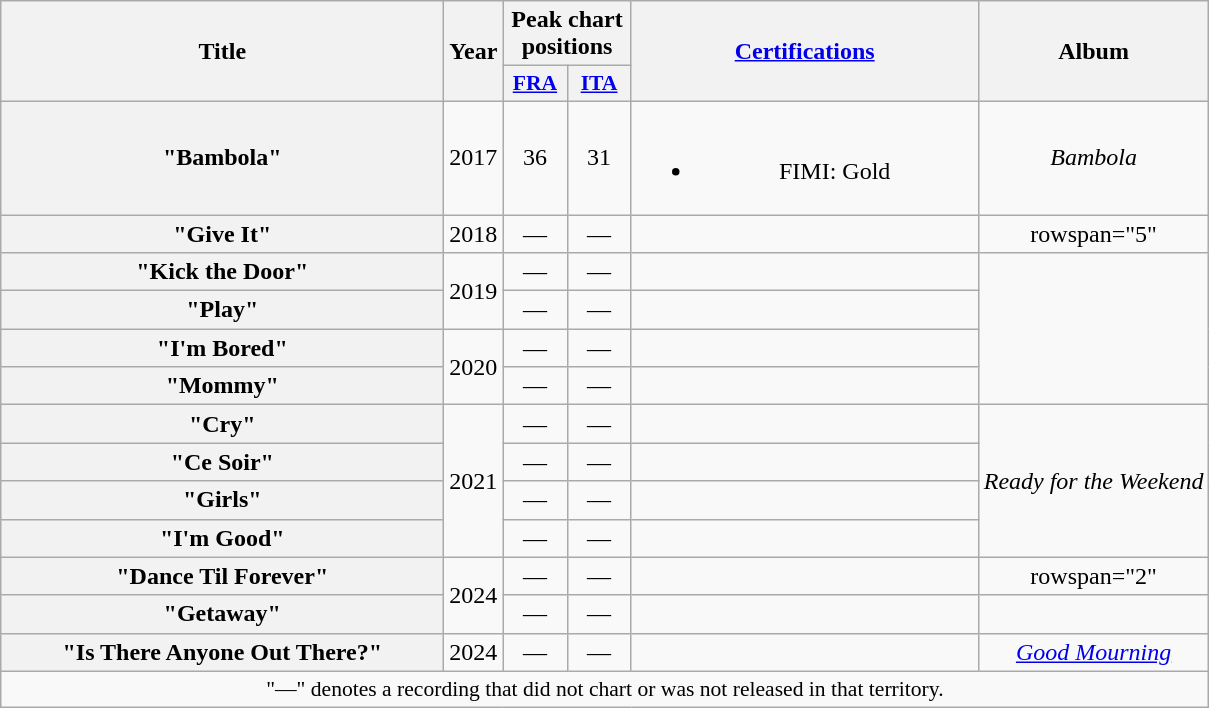<table class="wikitable plainrowheaders" style="text-align:center;" border="1">
<tr>
<th scope="col" rowspan="2" style="width:18em;">Title</th>
<th scope="col" rowspan="2">Year</th>
<th scope="col" colspan="2">Peak chart positions</th>
<th scope="col" rowspan="2" style="width:14em;"><a href='#'>Certifications</a></th>
<th scope="col" rowspan="2">Album</th>
</tr>
<tr>
<th scope="col" style="width:2.5em;font-size:90%;"><a href='#'>FRA</a><br></th>
<th scope="col" style="width:2.5em;font-size:90%;"><a href='#'>ITA</a><br></th>
</tr>
<tr>
<th scope="row">"Bambola"</th>
<td>2017</td>
<td>36</td>
<td>31</td>
<td><br><ul><li>FIMI: Gold</li></ul></td>
<td><em>Bambola</em></td>
</tr>
<tr>
<th scope="row">"Give It"</th>
<td>2018</td>
<td>—</td>
<td>—</td>
<td></td>
<td>rowspan="5" </td>
</tr>
<tr>
<th scope="row">"Kick the Door"</th>
<td rowspan="2">2019</td>
<td>—</td>
<td>—</td>
<td></td>
</tr>
<tr>
<th scope="row">"Play"</th>
<td>—</td>
<td>—</td>
<td></td>
</tr>
<tr>
<th scope="row">"I'm Bored"</th>
<td rowspan="2">2020</td>
<td>—</td>
<td>—</td>
<td></td>
</tr>
<tr>
<th scope="row">"Mommy"</th>
<td>—</td>
<td>—</td>
<td></td>
</tr>
<tr>
<th scope="row">"Cry"</th>
<td rowspan="4">2021</td>
<td>—</td>
<td>—</td>
<td></td>
<td rowspan="4"><em>Ready for the Weekend</em></td>
</tr>
<tr>
<th scope="row">"Ce Soir"</th>
<td>—</td>
<td>—</td>
</tr>
<tr>
<th scope="row">"Girls"</th>
<td>—</td>
<td>—</td>
<td></td>
</tr>
<tr>
<th scope="row">"I'm Good"</th>
<td>—</td>
<td>—</td>
</tr>
<tr>
<th scope="row">"Dance Til Forever"</th>
<td rowspan="2">2024</td>
<td>—</td>
<td>—</td>
<td></td>
<td>rowspan="2" </td>
</tr>
<tr>
<th scope="row">"Getaway"</th>
<td>—</td>
<td>—</td>
<td></td>
</tr>
<tr>
<th scope="row">"Is There Anyone Out There?"</th>
<td>2024</td>
<td>—</td>
<td>—</td>
<td></td>
<td><a href='#'><em>Good Mourning</em></a></td>
</tr>
<tr>
<td colspan="6" colspan="6" style="font-size:90%">"—" denotes a recording that did not chart or was not released in that territory.</td>
</tr>
</table>
